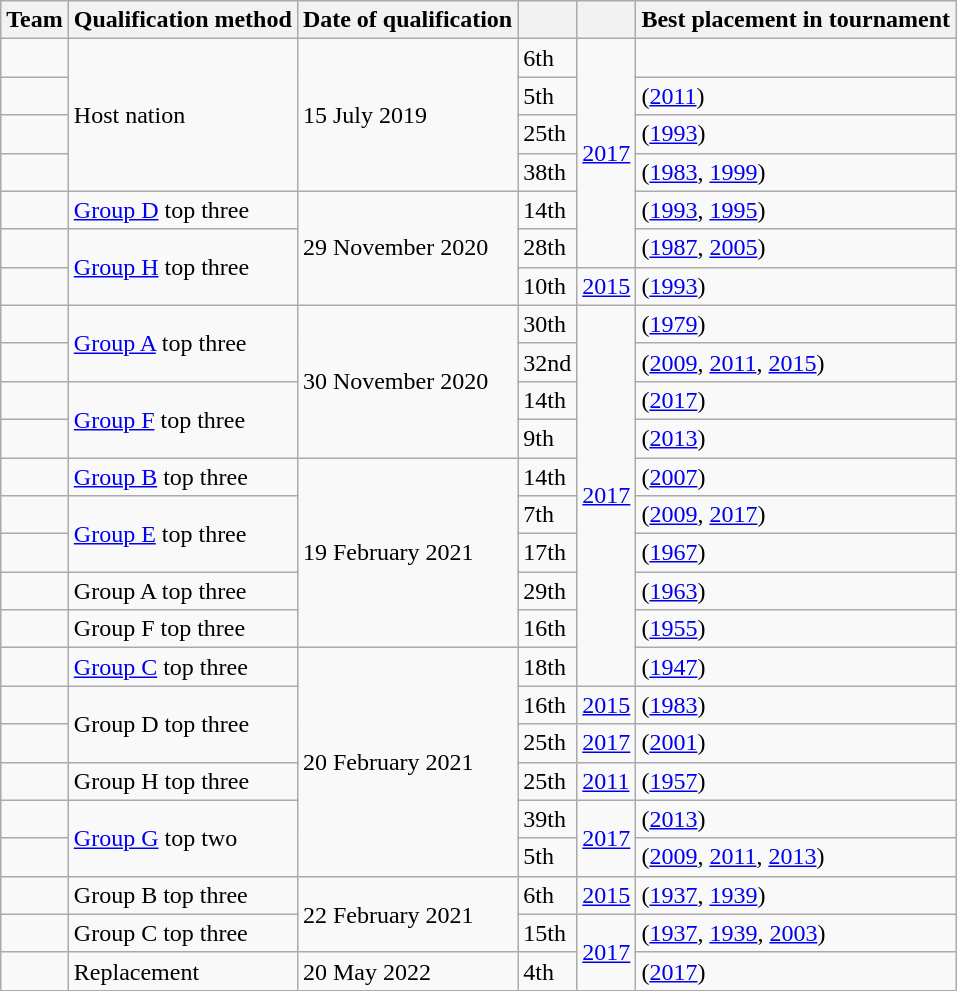<table class="wikitable sortable">
<tr>
<th>Team</th>
<th>Qualification method</th>
<th>Date of qualification</th>
<th></th>
<th></th>
<th>Best placement in tournament</th>
</tr>
<tr>
<td></td>
<td rowspan=4>Host nation</td>
<td rowspan=4>15 July 2019</td>
<td>6th</td>
<td rowspan=6><a href='#'>2017</a></td>
<td></td>
</tr>
<tr>
<td></td>
<td>5th</td>
<td> (<a href='#'>2011</a>)</td>
</tr>
<tr>
<td></td>
<td>25th</td>
<td> (<a href='#'>1993</a>)</td>
</tr>
<tr>
<td></td>
<td>38th</td>
<td> (<a href='#'>1983</a>, <a href='#'>1999</a>)</td>
</tr>
<tr>
<td></td>
<td><a href='#'>Group D</a> top three</td>
<td rowspan=3>29 November 2020</td>
<td>14th</td>
<td> (<a href='#'>1993</a>, <a href='#'>1995</a>)</td>
</tr>
<tr>
<td></td>
<td rowspan=2><a href='#'>Group H</a> top three</td>
<td>28th</td>
<td> (<a href='#'>1987</a>, <a href='#'>2005</a>)</td>
</tr>
<tr>
<td></td>
<td>10th</td>
<td><a href='#'>2015</a></td>
<td> (<a href='#'>1993</a>)</td>
</tr>
<tr>
<td></td>
<td rowspan=2><a href='#'>Group A</a> top three</td>
<td rowspan=4>30 November 2020</td>
<td>30th</td>
<td rowspan=10><a href='#'>2017</a></td>
<td> (<a href='#'>1979</a>)</td>
</tr>
<tr>
<td></td>
<td>32nd</td>
<td> (<a href='#'>2009</a>, <a href='#'>2011</a>, <a href='#'>2015</a>)</td>
</tr>
<tr>
<td></td>
<td rowspan=2><a href='#'>Group F</a> top three</td>
<td>14th</td>
<td> (<a href='#'>2017</a>)</td>
</tr>
<tr>
<td></td>
<td>9th</td>
<td> (<a href='#'>2013</a>)</td>
</tr>
<tr>
<td><s></s></td>
<td><a href='#'>Group B</a> top three</td>
<td rowspan=5>19 February 2021</td>
<td>14th</td>
<td> (<a href='#'>2007</a>)</td>
</tr>
<tr>
<td></td>
<td rowspan=2><a href='#'>Group E</a> top three</td>
<td>7th</td>
<td> (<a href='#'>2009</a>, <a href='#'>2017</a>)</td>
</tr>
<tr>
<td></td>
<td>17th</td>
<td> (<a href='#'>1967</a>)</td>
</tr>
<tr>
<td></td>
<td>Group A top three</td>
<td>29th</td>
<td> (<a href='#'>1963</a>)</td>
</tr>
<tr>
<td></td>
<td>Group F top three</td>
<td>16th</td>
<td> (<a href='#'>1955</a>)</td>
</tr>
<tr>
<td></td>
<td><a href='#'>Group C</a> top three</td>
<td rowspan=6>20 February 2021</td>
<td>18th</td>
<td> (<a href='#'>1947</a>)</td>
</tr>
<tr>
<td></td>
<td rowspan=2>Group D top three</td>
<td>16th</td>
<td><a href='#'>2015</a></td>
<td> (<a href='#'>1983</a>)</td>
</tr>
<tr>
<td></td>
<td>25th</td>
<td><a href='#'>2017</a></td>
<td> (<a href='#'>2001</a>)</td>
</tr>
<tr>
<td></td>
<td>Group H top three</td>
<td>25th</td>
<td><a href='#'>2011</a></td>
<td> (<a href='#'>1957</a>)</td>
</tr>
<tr>
<td></td>
<td rowspan=2><a href='#'>Group G</a> top two</td>
<td>39th</td>
<td rowspan=2><a href='#'>2017</a></td>
<td> (<a href='#'>2013</a>)</td>
</tr>
<tr>
<td></td>
<td>5th</td>
<td> (<a href='#'>2009</a>, <a href='#'>2011</a>, <a href='#'>2013</a>)</td>
</tr>
<tr>
<td></td>
<td>Group B top three</td>
<td rowspan=2>22 February 2021</td>
<td>6th</td>
<td><a href='#'>2015</a></td>
<td> (<a href='#'>1937</a>, <a href='#'>1939</a>)</td>
</tr>
<tr>
<td></td>
<td>Group C top three</td>
<td>15th</td>
<td rowspan=2><a href='#'>2017</a></td>
<td> (<a href='#'>1937</a>, <a href='#'>1939</a>, <a href='#'>2003</a>)</td>
</tr>
<tr>
<td></td>
<td>Replacement</td>
<td>20 May 2022</td>
<td>4th</td>
<td> (<a href='#'>2017</a>)</td>
</tr>
</table>
